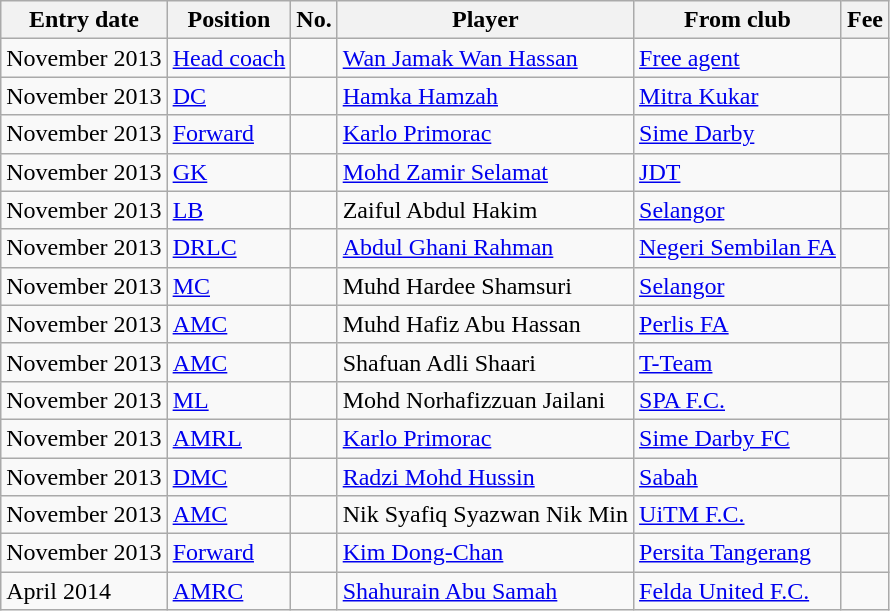<table class="wikitable sortable">
<tr>
<th>Entry date</th>
<th>Position</th>
<th>No.</th>
<th>Player</th>
<th>From club</th>
<th>Fee</th>
</tr>
<tr>
<td>November 2013</td>
<td><a href='#'>Head coach</a></td>
<td></td>
<td align="left"> <a href='#'>Wan Jamak Wan Hassan</a></td>
<td align="left"><a href='#'>Free agent</a></td>
<td align=right></td>
</tr>
<tr>
<td>November 2013</td>
<td><a href='#'>DC</a></td>
<td></td>
<td align="left"> <a href='#'>Hamka Hamzah</a></td>
<td align="left"> <a href='#'>Mitra Kukar</a></td>
<td align=right></td>
</tr>
<tr>
<td>November 2013</td>
<td><a href='#'>Forward</a></td>
<td></td>
<td align="left"> <a href='#'>Karlo Primorac</a></td>
<td align="left"> <a href='#'>Sime Darby</a></td>
<td align=right></td>
</tr>
<tr>
<td>November 2013</td>
<td><a href='#'>GK</a></td>
<td></td>
<td align="left"> <a href='#'>Mohd Zamir Selamat</a></td>
<td align="left"> <a href='#'>JDT</a></td>
<td align=right></td>
</tr>
<tr>
<td>November 2013</td>
<td><a href='#'>LB</a></td>
<td></td>
<td align="left"> Zaiful Abdul Hakim</td>
<td align="left"> <a href='#'>Selangor</a></td>
<td align=right></td>
</tr>
<tr>
<td>November 2013</td>
<td><a href='#'>DRLC</a></td>
<td></td>
<td align="left"> <a href='#'>Abdul Ghani Rahman</a></td>
<td align="left"> <a href='#'>Negeri Sembilan FA</a></td>
<td align=right></td>
</tr>
<tr>
<td>November 2013</td>
<td><a href='#'>MC</a></td>
<td></td>
<td align="left"> Muhd Hardee Shamsuri</td>
<td align="left"> <a href='#'>Selangor</a></td>
<td align=right></td>
</tr>
<tr>
<td>November 2013</td>
<td><a href='#'>AMC</a></td>
<td></td>
<td align="left"> Muhd Hafiz Abu Hassan</td>
<td align="left"> <a href='#'>Perlis FA</a></td>
<td align=right></td>
</tr>
<tr>
<td>November 2013</td>
<td><a href='#'>AMC</a></td>
<td></td>
<td align="left"> Shafuan Adli Shaari</td>
<td align="left"> <a href='#'>T-Team</a></td>
<td align=right></td>
</tr>
<tr>
<td>November 2013</td>
<td><a href='#'>ML</a></td>
<td></td>
<td align="left"> Mohd Norhafizzuan Jailani</td>
<td align="left"> <a href='#'>SPA F.C.</a></td>
<td align=right></td>
</tr>
<tr>
<td>November 2013</td>
<td><a href='#'>AMRL</a></td>
<td></td>
<td align="left"> <a href='#'>Karlo Primorac</a></td>
<td align="left"> <a href='#'>Sime Darby FC</a></td>
<td align=right></td>
</tr>
<tr>
<td>November 2013</td>
<td><a href='#'>DMC</a></td>
<td></td>
<td align="left"> <a href='#'>Radzi Mohd Hussin</a></td>
<td align="left"> <a href='#'>Sabah</a></td>
<td align=right></td>
</tr>
<tr>
<td>November 2013</td>
<td><a href='#'>AMC</a></td>
<td></td>
<td align="left"> Nik Syafiq Syazwan Nik Min</td>
<td align="left"> <a href='#'>UiTM F.C.</a></td>
<td align=right></td>
</tr>
<tr>
<td>November 2013</td>
<td><a href='#'>Forward</a></td>
<td></td>
<td align="left"> <a href='#'>Kim Dong-Chan</a></td>
<td align="left"> <a href='#'>Persita Tangerang</a></td>
<td align=right></td>
</tr>
<tr>
<td>April 2014</td>
<td><a href='#'>AMRC</a></td>
<td></td>
<td align="left"> <a href='#'>Shahurain Abu Samah</a></td>
<td align="left"> <a href='#'>Felda United F.C.</a></td>
<td align=right></td>
</tr>
</table>
